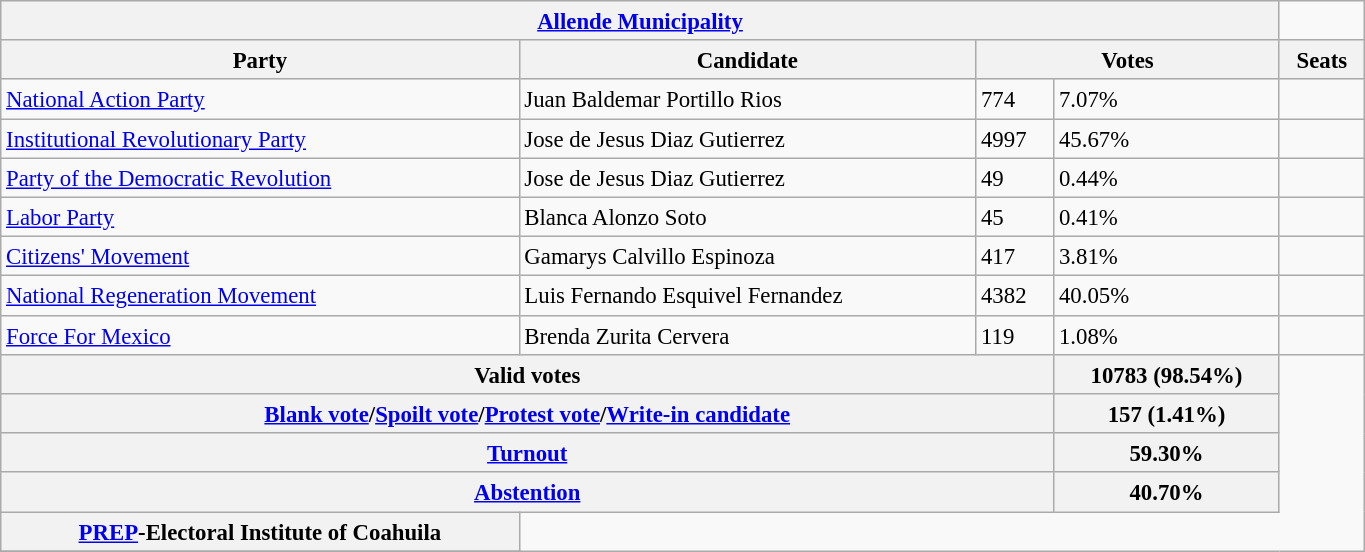<table class="wikitable collapsible collapsed" style="font-size:95%; width:72%; line-height:126%; margin-bottom:0">
<tr>
<th Colspan = 4> <strong><a href='#'>Allende Municipality</a></strong></th>
</tr>
<tr style="background:#efefef;">
<th Colspan = 1><strong>Party</strong></th>
<th Colspan = 1><strong>Candidate</strong></th>
<th Colspan = 2><strong>Votes</strong></th>
<th Colspan = 1><strong>Seats</strong></th>
</tr>
<tr>
<td> <a href='#'>National Action Party</a></td>
<td>Juan Baldemar Portillo Rios</td>
<td>774</td>
<td>7.07%</td>
<td></td>
</tr>
<tr>
<td> <a href='#'>Institutional Revolutionary Party</a></td>
<td>Jose de Jesus Diaz Gutierrez</td>
<td>4997</td>
<td>45.67%</td>
<td></td>
</tr>
<tr>
<td> <a href='#'>Party of the Democratic Revolution</a></td>
<td>Jose de Jesus Diaz Gutierrez</td>
<td>49</td>
<td>0.44%</td>
<td></td>
</tr>
<tr>
<td> <a href='#'>Labor Party</a></td>
<td>Blanca Alonzo Soto</td>
<td>45</td>
<td>0.41%</td>
<td></td>
</tr>
<tr>
<td> <a href='#'>Citizens' Movement</a></td>
<td>Gamarys Calvillo Espinoza</td>
<td>417</td>
<td>3.81%</td>
<td></td>
</tr>
<tr>
<td> <a href='#'>National Regeneration Movement</a></td>
<td>Luis Fernando Esquivel Fernandez</td>
<td>4382</td>
<td>40.05%</td>
<td></td>
</tr>
<tr>
<td><a href='#'>Force For Mexico</a></td>
<td>Brenda Zurita Cervera</td>
<td>119</td>
<td>1.08%</td>
<td></td>
</tr>
<tr>
<th Colspan = 3><strong>Valid votes</strong></th>
<th>10783 (98.54%)</th>
</tr>
<tr>
<th Colspan = 3><strong><a href='#'>Blank vote</a>/<a href='#'>Spoilt vote</a>/<a href='#'>Protest vote</a>/<a href='#'>Write-in candidate</a></strong></th>
<th>157 (1.41%)</th>
</tr>
<tr>
<th Colspan = 3><strong><a href='#'>Turnout</a></strong></th>
<th>59.30%</th>
</tr>
<tr>
<th Colspan = 3><strong><a href='#'>Abstention</a></strong></th>
<th>40.70%</th>
</tr>
<tr>
<th Colspan =><a href='#'>PREP</a>-Electoral Institute of Coahuila </th>
</tr>
<tr>
</tr>
</table>
